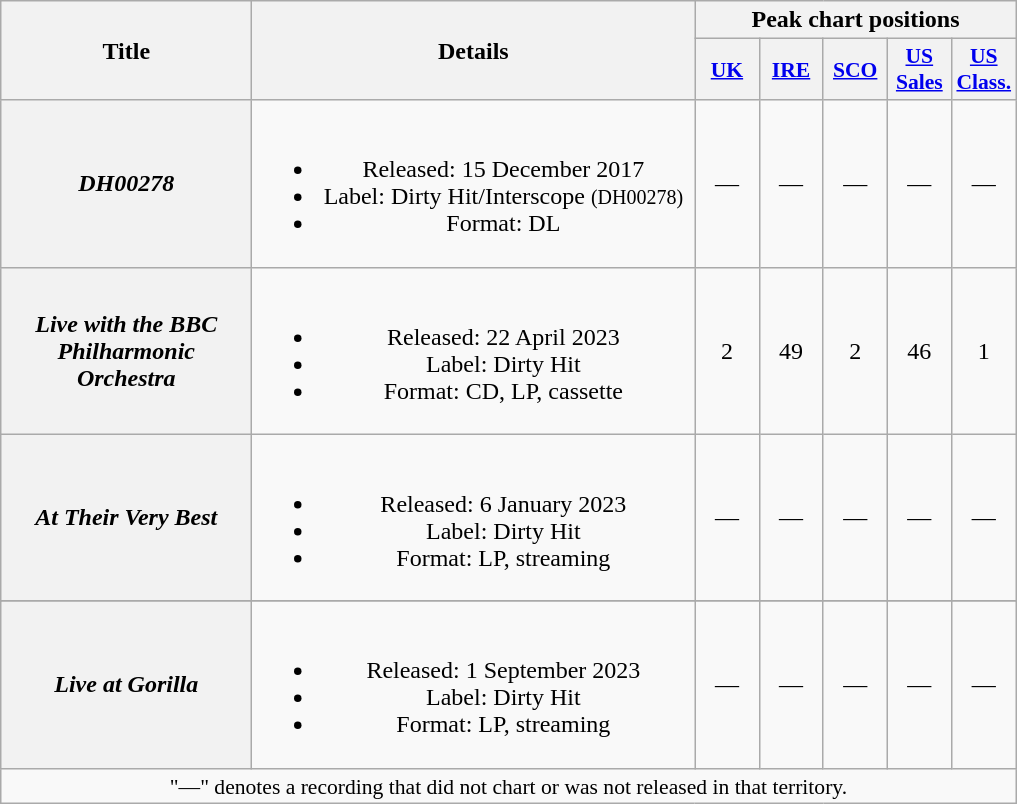<table class="wikitable plainrowheaders" style="text-align:center;">
<tr>
<th rowspan="2" style="width:10em;">Title</th>
<th rowspan="2" style="width:18em;">Details</th>
<th colspan="5">Peak chart positions</th>
</tr>
<tr>
<th scope="col" style="width:2.5em;font-size:90%;"><a href='#'>UK</a><br></th>
<th scope="col" style="width:2.5em;font-size:90%;"><a href='#'>IRE</a><br></th>
<th scope="col" style="width:2.5em;font-size:90%;"><a href='#'>SCO</a><br></th>
<th scope="col" style="width:2.5em;font-size:90%;"><a href='#'>US<br>Sales</a><br></th>
<th scope="col" style="width:2.5em;font-size:90%;"><a href='#'>US<br>Class.</a><br></th>
</tr>
<tr>
<th scope="row"><em>DH00278</em></th>
<td><br><ul><li>Released: 15 December 2017</li><li>Label: Dirty Hit/Interscope <small>(DH00278)</small></li><li>Format: DL</li></ul></td>
<td>—</td>
<td>—</td>
<td>—</td>
<td>—</td>
<td>—</td>
</tr>
<tr>
<th scope="row"><em>Live with the BBC Philharmonic Orchestra</em></th>
<td><br><ul><li>Released: 22 April 2023</li><li>Label: Dirty Hit</li><li>Format: CD, LP, cassette</li></ul></td>
<td>2</td>
<td>49</td>
<td>2</td>
<td>46</td>
<td>1</td>
</tr>
<tr>
<th scope="row"><em>At Their Very Best</em></th>
<td><br><ul><li>Released: 6 January 2023</li><li>Label: Dirty Hit</li><li>Format: LP, streaming</li></ul></td>
<td>—</td>
<td>—</td>
<td>—</td>
<td>—</td>
<td>—</td>
</tr>
<tr>
</tr>
<tr>
<th scope="row"><em>Live at Gorilla</em></th>
<td><br><ul><li>Released: 1 September 2023</li><li>Label: Dirty Hit</li><li>Format: LP, streaming</li></ul></td>
<td>—</td>
<td>—</td>
<td>—</td>
<td>—</td>
<td>—</td>
</tr>
<tr>
<td colspan="10" style="font-size:90%">"—" denotes a recording that did not chart or was not released in that territory.</td>
</tr>
</table>
